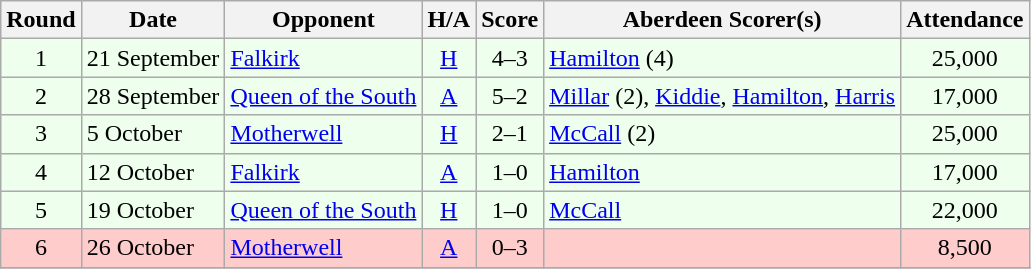<table class="wikitable" style="text-align:center">
<tr>
<th>Round</th>
<th>Date</th>
<th>Opponent</th>
<th>H/A</th>
<th>Score</th>
<th>Aberdeen Scorer(s)</th>
<th>Attendance</th>
</tr>
<tr bgcolor=#EEFFEE>
<td>1</td>
<td align=left>21 September</td>
<td align=left><a href='#'>Falkirk</a></td>
<td><a href='#'>H</a></td>
<td>4–3</td>
<td align=left><a href='#'>Hamilton</a> (4)</td>
<td>25,000</td>
</tr>
<tr bgcolor=#EEFFEE>
<td>2</td>
<td align=left>28 September</td>
<td align=left><a href='#'>Queen of the South</a></td>
<td><a href='#'>A</a></td>
<td>5–2</td>
<td align=left><a href='#'>Millar</a> (2), <a href='#'>Kiddie</a>, <a href='#'>Hamilton</a>, <a href='#'>Harris</a></td>
<td>17,000</td>
</tr>
<tr bgcolor=#EEFFEE>
<td>3</td>
<td align=left>5 October</td>
<td align=left><a href='#'>Motherwell</a></td>
<td><a href='#'>H</a></td>
<td>2–1</td>
<td align=left><a href='#'>McCall</a> (2)</td>
<td>25,000</td>
</tr>
<tr bgcolor=#EEFFEE>
<td>4</td>
<td align=left>12 October</td>
<td align=left><a href='#'>Falkirk</a></td>
<td><a href='#'>A</a></td>
<td>1–0</td>
<td align=left><a href='#'>Hamilton</a></td>
<td>17,000</td>
</tr>
<tr bgcolor=#EEFFEE>
<td>5</td>
<td align=left>19 October</td>
<td align=left><a href='#'>Queen of the South</a></td>
<td><a href='#'>H</a></td>
<td>1–0</td>
<td align=left><a href='#'>McCall</a></td>
<td>22,000</td>
</tr>
<tr bgcolor=#FFCCCC>
<td>6</td>
<td align=left>26 October</td>
<td align=left><a href='#'>Motherwell</a></td>
<td><a href='#'>A</a></td>
<td>0–3</td>
<td align=left></td>
<td>8,500</td>
</tr>
<tr>
</tr>
</table>
